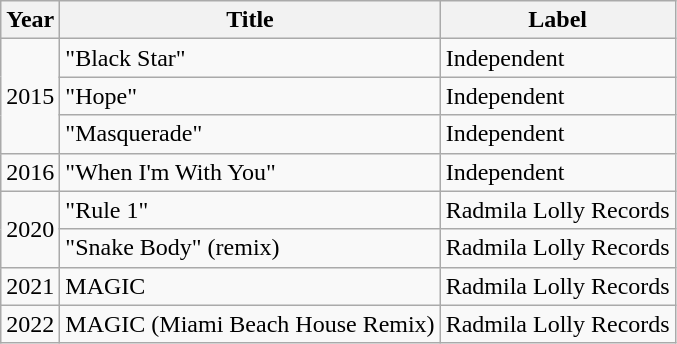<table class="wikitable">
<tr>
<th>Year</th>
<th>Title</th>
<th>Label</th>
</tr>
<tr>
<td rowspan="3">2015</td>
<td>"Black Star"</td>
<td>Independent</td>
</tr>
<tr>
<td>"Hope"</td>
<td>Independent</td>
</tr>
<tr>
<td>"Masquerade"</td>
<td>Independent</td>
</tr>
<tr>
<td>2016</td>
<td>"When I'm With You"</td>
<td>Independent</td>
</tr>
<tr>
<td rowspan="2">2020</td>
<td>"Rule 1"</td>
<td>Radmila Lolly Records</td>
</tr>
<tr>
<td>"Snake Body" (remix)</td>
<td>Radmila Lolly Records</td>
</tr>
<tr>
<td>2021</td>
<td>MAGIC</td>
<td>Radmila Lolly Records</td>
</tr>
<tr>
<td>2022</td>
<td>MAGIC (Miami Beach House Remix)</td>
<td>Radmila Lolly Records</td>
</tr>
</table>
